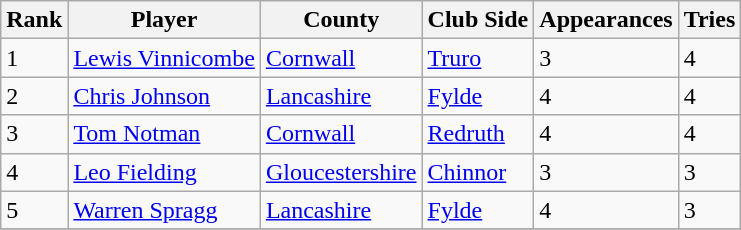<table class="wikitable">
<tr>
<th>Rank</th>
<th>Player</th>
<th>County</th>
<th>Club Side</th>
<th>Appearances</th>
<th>Tries</th>
</tr>
<tr>
<td>1</td>
<td> <a href='#'>Lewis Vinnicombe</a></td>
<td><a href='#'>Cornwall</a></td>
<td><a href='#'>Truro</a></td>
<td>3</td>
<td>4</td>
</tr>
<tr>
<td>2</td>
<td> <a href='#'>Chris Johnson</a></td>
<td><a href='#'>Lancashire</a></td>
<td><a href='#'>Fylde</a></td>
<td>4</td>
<td>4</td>
</tr>
<tr>
<td>3</td>
<td> <a href='#'>Tom Notman</a></td>
<td><a href='#'>Cornwall</a></td>
<td><a href='#'>Redruth</a></td>
<td>4</td>
<td>4</td>
</tr>
<tr>
<td>4</td>
<td> <a href='#'>Leo Fielding</a></td>
<td><a href='#'>Gloucestershire</a></td>
<td><a href='#'>Chinnor</a></td>
<td>3</td>
<td>3</td>
</tr>
<tr>
<td>5</td>
<td> <a href='#'>Warren Spragg</a></td>
<td><a href='#'>Lancashire</a></td>
<td><a href='#'>Fylde</a></td>
<td>4</td>
<td>3</td>
</tr>
<tr>
</tr>
</table>
